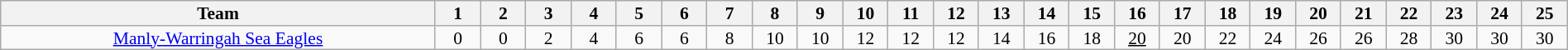<table class="wikitable" width="100%" style="text-align:center; line-height: 90%; font-size:90%;">
<tr>
<th width="250">Team</th>
<th width="20">1</th>
<th width="20">2</th>
<th width="20">3</th>
<th width="20">4</th>
<th width="20">5</th>
<th width="20">6</th>
<th width="20">7</th>
<th width="20">8</th>
<th width="20">9</th>
<th width="20">10</th>
<th width="20">11</th>
<th width="20">12</th>
<th width="20">13</th>
<th width="20">14</th>
<th width="20">15</th>
<th width="20">16</th>
<th width="20">17</th>
<th width="20">18</th>
<th width="20">19</th>
<th width="20">20</th>
<th width="20">21</th>
<th width="20">22</th>
<th width="20">23</th>
<th width="20">24</th>
<th width="20">25</th>
</tr>
<tr>
<td> <a href='#'>Manly-Warringah Sea Eagles</a></td>
<td>0</td>
<td>0</td>
<td>2</td>
<td>4</td>
<td>6</td>
<td>6</td>
<td>8</td>
<td>10</td>
<td>10</td>
<td>12</td>
<td>12</td>
<td>12</td>
<td>14</td>
<td>16</td>
<td>18</td>
<td><u>20</u></td>
<td>20</td>
<td>22</td>
<td>24</td>
<td>26</td>
<td>26</td>
<td>28</td>
<td>30</td>
<td>30</td>
<td>30</td>
</tr>
</table>
